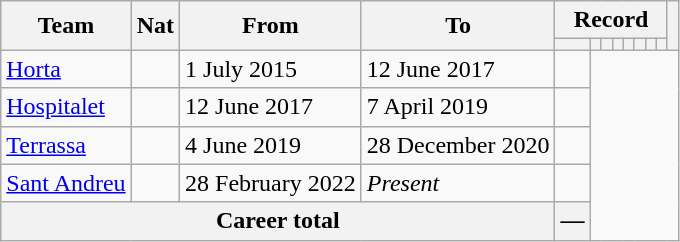<table class="wikitable" style="text-align: center">
<tr>
<th rowspan="2">Team</th>
<th rowspan="2">Nat</th>
<th rowspan="2">From</th>
<th rowspan="2">To</th>
<th colspan="8">Record</th>
<th rowspan=2></th>
</tr>
<tr>
<th></th>
<th></th>
<th></th>
<th></th>
<th></th>
<th></th>
<th></th>
<th></th>
</tr>
<tr>
<td align="left"><a href='#'>Horta</a></td>
<td></td>
<td align=left>1 July 2015</td>
<td align=left>12 June 2017<br></td>
<td></td>
</tr>
<tr>
<td align="left"><a href='#'>Hospitalet</a></td>
<td></td>
<td align=left>12 June 2017</td>
<td align=left>7 April 2019<br></td>
<td></td>
</tr>
<tr>
<td align="left"><a href='#'>Terrassa</a></td>
<td></td>
<td align=left>4 June 2019</td>
<td align=left>28 December 2020<br></td>
<td></td>
</tr>
<tr>
<td align="left"><a href='#'>Sant Andreu</a></td>
<td></td>
<td align=left>28 February 2022</td>
<td align=left><em>Present</em><br></td>
<td></td>
</tr>
<tr>
<th colspan=4>Career total<br></th>
<th>—</th>
</tr>
</table>
